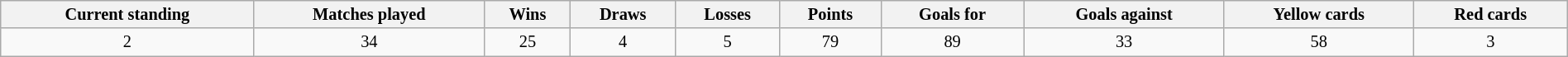<table class="wikitable" style="width:100%; font-size:85%;">
<tr>
<th align=center>Current standing</th>
<th align=center>Matches played</th>
<th align=center>Wins</th>
<th align=center>Draws</th>
<th align=center>Losses</th>
<th align=center>Points</th>
<th align=center>Goals for<br></th>
<th align=center>Goals against<br></th>
<th align=center>Yellow cards<br></th>
<th align=center>Red cards<br> </th>
</tr>
<tr>
<td align=center>2</td>
<td align=center>34</td>
<td align=center>25</td>
<td align=center>4</td>
<td align=center>5</td>
<td align=center>79</td>
<td align=center>89</td>
<td align=center>33</td>
<td align=center>58</td>
<td align=center>3</td>
</tr>
</table>
